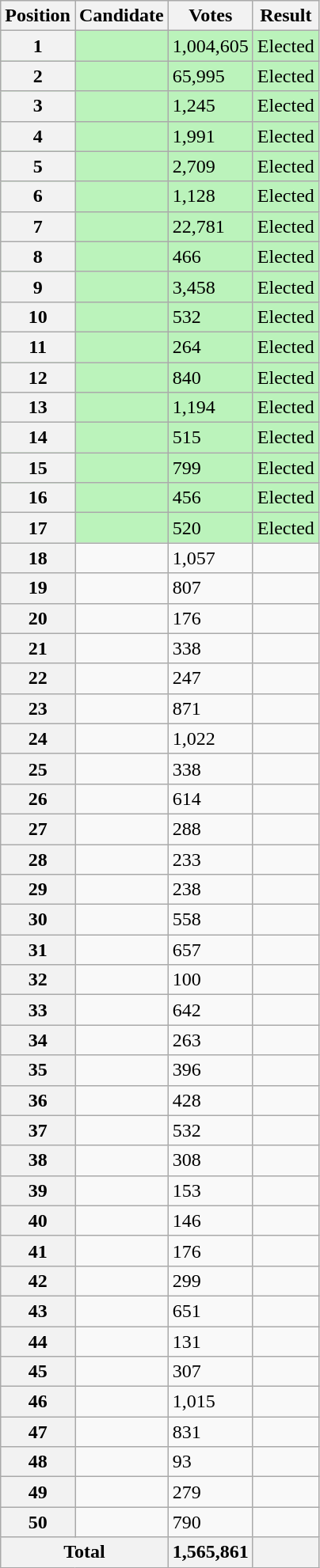<table class="wikitable sortable col3right">
<tr>
<th scope="col">Position</th>
<th scope="col">Candidate</th>
<th scope="col">Votes</th>
<th scope="col">Result</th>
</tr>
<tr bgcolor=bbf3bb>
<th scope="row">1</th>
<td></td>
<td>1,004,605</td>
<td>Elected</td>
</tr>
<tr bgcolor=bbf3bb>
<th scope="row">2</th>
<td></td>
<td>65,995</td>
<td>Elected</td>
</tr>
<tr bgcolor=bbf3bb>
<th scope="row">3</th>
<td></td>
<td>1,245</td>
<td>Elected</td>
</tr>
<tr bgcolor=bbf3bb>
<th scope="row">4</th>
<td></td>
<td>1,991</td>
<td>Elected</td>
</tr>
<tr bgcolor=bbf3bb>
<th scope="row">5</th>
<td></td>
<td>2,709</td>
<td>Elected</td>
</tr>
<tr bgcolor=bbf3bb>
<th scope="row">6</th>
<td></td>
<td>1,128</td>
<td>Elected</td>
</tr>
<tr bgcolor=bbf3bb>
<th scope="row">7</th>
<td></td>
<td>22,781</td>
<td>Elected</td>
</tr>
<tr bgcolor=bbf3bb>
<th scope="row">8</th>
<td></td>
<td>466</td>
<td>Elected</td>
</tr>
<tr bgcolor=bbf3bb>
<th scope="row">9</th>
<td></td>
<td>3,458</td>
<td>Elected</td>
</tr>
<tr bgcolor=bbf3bb>
<th scope="row">10</th>
<td></td>
<td>532</td>
<td>Elected</td>
</tr>
<tr bgcolor=bbf3bb>
<th scope="row">11</th>
<td></td>
<td>264</td>
<td>Elected</td>
</tr>
<tr bgcolor=bbf3bb>
<th scope="row">12</th>
<td></td>
<td>840</td>
<td>Elected</td>
</tr>
<tr bgcolor=bbf3bb>
<th scope="row">13</th>
<td></td>
<td>1,194</td>
<td>Elected</td>
</tr>
<tr bgcolor=bbf3bb>
<th scope="row">14</th>
<td></td>
<td>515</td>
<td>Elected</td>
</tr>
<tr bgcolor=bbf3bb>
<th scope="row">15</th>
<td></td>
<td>799</td>
<td>Elected</td>
</tr>
<tr bgcolor=bbf3bb>
<th scope="row">16</th>
<td></td>
<td>456</td>
<td>Elected</td>
</tr>
<tr bgcolor=bbf3bb>
<th scope="row">17</th>
<td></td>
<td>520</td>
<td>Elected</td>
</tr>
<tr>
<th scope="row">18</th>
<td></td>
<td>1,057</td>
<td></td>
</tr>
<tr>
<th scope="row">19</th>
<td></td>
<td>807</td>
<td></td>
</tr>
<tr>
<th scope="row">20</th>
<td></td>
<td>176</td>
<td></td>
</tr>
<tr>
<th scope="row">21</th>
<td></td>
<td>338</td>
<td></td>
</tr>
<tr>
<th scope="row">22</th>
<td></td>
<td>247</td>
<td></td>
</tr>
<tr>
<th scope="row">23</th>
<td></td>
<td>871</td>
<td></td>
</tr>
<tr>
<th scope="row">24</th>
<td></td>
<td>1,022</td>
<td></td>
</tr>
<tr>
<th scope="row">25</th>
<td></td>
<td>338</td>
<td></td>
</tr>
<tr>
<th scope="row">26</th>
<td></td>
<td>614</td>
<td></td>
</tr>
<tr>
<th scope="row">27</th>
<td></td>
<td>288</td>
<td></td>
</tr>
<tr>
<th scope="row">28</th>
<td></td>
<td>233</td>
<td></td>
</tr>
<tr>
<th scope="row">29</th>
<td></td>
<td>238</td>
<td></td>
</tr>
<tr>
<th scope="row">30</th>
<td></td>
<td>558</td>
<td></td>
</tr>
<tr>
<th scope="row">31</th>
<td></td>
<td>657</td>
<td></td>
</tr>
<tr>
<th scope="row">32</th>
<td></td>
<td>100</td>
<td></td>
</tr>
<tr>
<th scope="row">33</th>
<td></td>
<td>642</td>
<td></td>
</tr>
<tr>
<th scope="row">34</th>
<td></td>
<td>263</td>
<td></td>
</tr>
<tr>
<th scope="row">35</th>
<td></td>
<td>396</td>
<td></td>
</tr>
<tr>
<th scope="row">36</th>
<td></td>
<td>428</td>
<td></td>
</tr>
<tr>
<th scope="row">37</th>
<td></td>
<td>532</td>
<td></td>
</tr>
<tr>
<th scope="row">38</th>
<td></td>
<td>308</td>
<td></td>
</tr>
<tr>
<th scope="row">39</th>
<td></td>
<td>153</td>
<td></td>
</tr>
<tr>
<th scope="row">40</th>
<td></td>
<td>146</td>
<td></td>
</tr>
<tr>
<th scope="row">41</th>
<td></td>
<td>176</td>
<td></td>
</tr>
<tr>
<th scope="row">42</th>
<td></td>
<td>299</td>
<td></td>
</tr>
<tr>
<th scope="row">43</th>
<td></td>
<td>651</td>
<td></td>
</tr>
<tr>
<th scope="row">44</th>
<td></td>
<td>131</td>
<td></td>
</tr>
<tr>
<th scope="row">45</th>
<td></td>
<td>307</td>
<td></td>
</tr>
<tr>
<th scope="row">46</th>
<td></td>
<td>1,015</td>
<td></td>
</tr>
<tr>
<th scope="row">47</th>
<td></td>
<td>831</td>
<td></td>
</tr>
<tr>
<th scope="row">48</th>
<td></td>
<td>93</td>
<td></td>
</tr>
<tr>
<th scope="row">49</th>
<td></td>
<td>279</td>
<td></td>
</tr>
<tr>
<th scope="row">50</th>
<td></td>
<td>790</td>
<td></td>
</tr>
<tr class=sortbottom>
<th scope="row" colspan="2">Total</th>
<th>1,565,861</th>
<th></th>
</tr>
</table>
